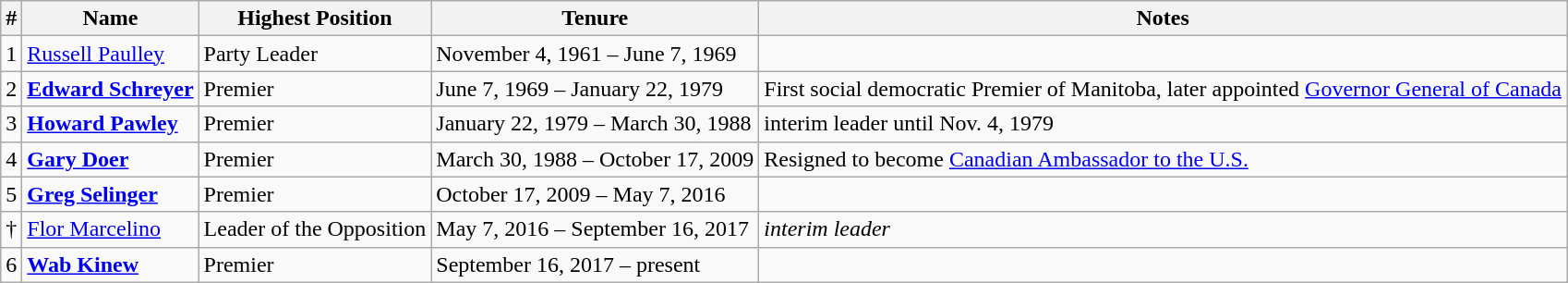<table class="wikitable">
<tr>
<th>#</th>
<th>Name</th>
<th>Highest Position</th>
<th>Tenure</th>
<th>Notes</th>
</tr>
<tr>
<td>1</td>
<td><a href='#'>Russell Paulley</a></td>
<td>Party Leader</td>
<td>November 4, 1961 – June 7, 1969</td>
<td></td>
</tr>
<tr>
<td>2</td>
<td><strong><a href='#'>Edward Schreyer</a></strong></td>
<td>Premier</td>
<td>June 7, 1969 – January 22, 1979</td>
<td>First social democratic Premier of Manitoba, later appointed <a href='#'>Governor General of Canada</a></td>
</tr>
<tr>
<td>3</td>
<td><strong><a href='#'>Howard Pawley</a></strong></td>
<td>Premier</td>
<td>January 22, 1979 – March 30, 1988</td>
<td>interim leader until Nov. 4, 1979</td>
</tr>
<tr>
<td>4</td>
<td><strong><a href='#'>Gary Doer</a></strong></td>
<td>Premier</td>
<td>March 30, 1988 – October 17, 2009</td>
<td>Resigned to become <a href='#'>Canadian Ambassador to the U.S.</a></td>
</tr>
<tr>
<td>5</td>
<td><strong><a href='#'>Greg Selinger</a></strong></td>
<td>Premier</td>
<td>October 17, 2009 – May 7, 2016</td>
<td></td>
</tr>
<tr>
<td>†</td>
<td><a href='#'>Flor Marcelino</a></td>
<td>Leader of the Opposition</td>
<td>May 7, 2016 – September 16, 2017</td>
<td><em>interim leader</em></td>
</tr>
<tr>
<td>6</td>
<td><strong><a href='#'>Wab Kinew</a></strong></td>
<td>Premier</td>
<td>September 16, 2017 – present</td>
<td></td>
</tr>
</table>
